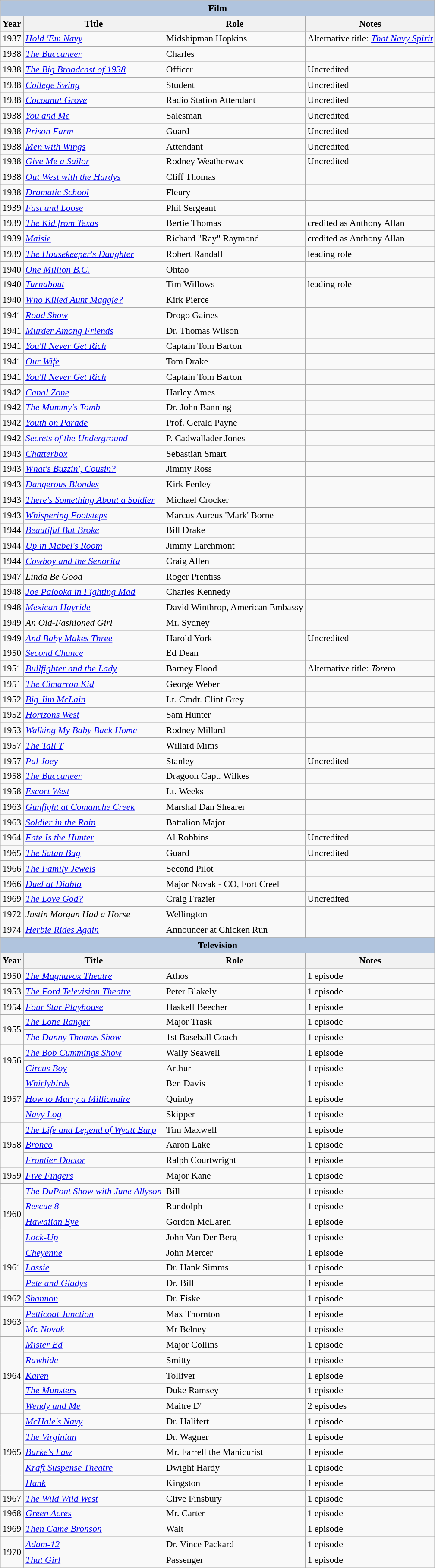<table class="wikitable" style="font-size: 90%;">
<tr>
<th colspan="4" style="background: LightSteelBlue;">Film</th>
</tr>
<tr>
<th>Year</th>
<th>Title</th>
<th>Role</th>
<th>Notes</th>
</tr>
<tr>
<td>1937</td>
<td><em><a href='#'>Hold 'Em Navy</a></em></td>
<td>Midshipman Hopkins</td>
<td>Alternative title: <em><a href='#'>That Navy Spirit</a></em></td>
</tr>
<tr>
<td>1938</td>
<td><em><a href='#'>The Buccaneer</a></em></td>
<td>Charles</td>
<td></td>
</tr>
<tr>
<td>1938</td>
<td><em><a href='#'>The Big Broadcast of 1938</a></em></td>
<td>Officer</td>
<td>Uncredited</td>
</tr>
<tr>
<td>1938</td>
<td><em><a href='#'>College Swing</a></em></td>
<td>Student</td>
<td>Uncredited</td>
</tr>
<tr>
<td>1938</td>
<td><em><a href='#'>Cocoanut Grove</a></em></td>
<td>Radio Station Attendant</td>
<td>Uncredited</td>
</tr>
<tr>
<td>1938</td>
<td><em><a href='#'>You and Me</a></em></td>
<td>Salesman</td>
<td>Uncredited</td>
</tr>
<tr>
<td>1938</td>
<td><em><a href='#'>Prison Farm</a></em></td>
<td>Guard</td>
<td>Uncredited</td>
</tr>
<tr>
<td>1938</td>
<td><em><a href='#'>Men with Wings</a></em></td>
<td>Attendant</td>
<td>Uncredited</td>
</tr>
<tr>
<td>1938</td>
<td><em><a href='#'>Give Me a Sailor</a></em></td>
<td>Rodney Weatherwax</td>
<td>Uncredited</td>
</tr>
<tr>
<td>1938</td>
<td><em><a href='#'>Out West with the Hardys</a></em></td>
<td>Cliff Thomas</td>
<td></td>
</tr>
<tr>
<td>1938</td>
<td><em><a href='#'>Dramatic School</a></em></td>
<td>Fleury</td>
<td></td>
</tr>
<tr>
<td>1939</td>
<td><em><a href='#'>Fast and Loose</a></em></td>
<td>Phil Sergeant</td>
<td></td>
</tr>
<tr>
<td>1939</td>
<td><em><a href='#'>The Kid from Texas</a></em></td>
<td>Bertie Thomas</td>
<td>credited as Anthony Allan</td>
</tr>
<tr>
<td>1939</td>
<td><em><a href='#'>Maisie</a></em></td>
<td>Richard "Ray" Raymond</td>
<td>credited as Anthony Allan</td>
</tr>
<tr>
<td>1939</td>
<td><em><a href='#'>The Housekeeper's Daughter</a></em></td>
<td>Robert Randall</td>
<td>leading role</td>
</tr>
<tr>
<td>1940</td>
<td><em><a href='#'>One Million B.C.</a></em></td>
<td>Ohtao</td>
<td></td>
</tr>
<tr>
<td>1940</td>
<td><em><a href='#'>Turnabout</a></em></td>
<td>Tim Willows</td>
<td>leading role</td>
</tr>
<tr>
<td>1940</td>
<td><em><a href='#'>Who Killed Aunt Maggie?</a></em></td>
<td>Kirk Pierce</td>
<td></td>
</tr>
<tr>
<td>1941</td>
<td><em><a href='#'>Road Show</a></em></td>
<td>Drogo Gaines</td>
<td></td>
</tr>
<tr>
<td>1941</td>
<td><em><a href='#'>Murder Among Friends</a></em></td>
<td>Dr. Thomas Wilson</td>
<td></td>
</tr>
<tr>
<td>1941</td>
<td><em><a href='#'>You'll Never Get Rich</a></em></td>
<td>Captain Tom Barton</td>
<td></td>
</tr>
<tr>
<td>1941</td>
<td><em><a href='#'>Our Wife</a></em></td>
<td>Tom Drake</td>
<td></td>
</tr>
<tr>
<td>1941</td>
<td><em><a href='#'>You'll Never Get Rich</a></em></td>
<td>Captain Tom Barton</td>
<td></td>
</tr>
<tr>
<td>1942</td>
<td><em><a href='#'>Canal Zone</a></em></td>
<td>Harley Ames</td>
<td></td>
</tr>
<tr>
<td>1942</td>
<td><em><a href='#'>The Mummy's Tomb</a></em></td>
<td>Dr. John Banning</td>
<td></td>
</tr>
<tr>
<td>1942</td>
<td><em><a href='#'>Youth on Parade</a></em></td>
<td>Prof. Gerald Payne</td>
<td></td>
</tr>
<tr>
<td>1942</td>
<td><em><a href='#'>Secrets of the Underground</a></em></td>
<td>P. Cadwallader Jones</td>
<td></td>
</tr>
<tr>
<td>1943</td>
<td><em><a href='#'>Chatterbox</a></em></td>
<td>Sebastian Smart</td>
<td></td>
</tr>
<tr>
<td>1943</td>
<td><em><a href='#'>What's Buzzin', Cousin?</a></em></td>
<td>Jimmy Ross</td>
<td></td>
</tr>
<tr>
<td>1943</td>
<td><em><a href='#'>Dangerous Blondes</a></em></td>
<td>Kirk Fenley</td>
<td></td>
</tr>
<tr>
<td>1943</td>
<td><em><a href='#'>There's Something About a Soldier</a></em></td>
<td>Michael Crocker</td>
<td></td>
</tr>
<tr>
<td>1943</td>
<td><em><a href='#'>Whispering Footsteps</a></em></td>
<td>Marcus Aureus 'Mark' Borne</td>
<td></td>
</tr>
<tr>
<td>1944</td>
<td><em><a href='#'>Beautiful But Broke</a></em></td>
<td>Bill Drake</td>
<td></td>
</tr>
<tr>
<td>1944</td>
<td><em><a href='#'>Up in Mabel's Room</a></em></td>
<td>Jimmy Larchmont</td>
<td></td>
</tr>
<tr>
<td>1944</td>
<td><em><a href='#'>Cowboy and the Senorita</a></em></td>
<td>Craig Allen</td>
<td></td>
</tr>
<tr>
<td>1947</td>
<td><em>Linda Be Good</em></td>
<td>Roger Prentiss</td>
<td></td>
</tr>
<tr>
<td>1948</td>
<td><em><a href='#'>Joe Palooka in Fighting Mad</a></em></td>
<td>Charles Kennedy</td>
<td></td>
</tr>
<tr>
<td>1948</td>
<td><em><a href='#'>Mexican Hayride</a></em></td>
<td>David Winthrop, American Embassy</td>
<td></td>
</tr>
<tr>
<td>1949</td>
<td><em>An Old-Fashioned Girl</em></td>
<td>Mr. Sydney</td>
<td></td>
</tr>
<tr>
<td>1949</td>
<td><em><a href='#'>And Baby Makes Three</a></em></td>
<td>Harold York</td>
<td>Uncredited</td>
</tr>
<tr>
<td>1950</td>
<td><em><a href='#'>Second Chance</a></em></td>
<td>Ed Dean</td>
<td></td>
</tr>
<tr>
<td>1951</td>
<td><em><a href='#'>Bullfighter and the Lady</a></em></td>
<td>Barney Flood</td>
<td>Alternative title: <em>Torero</em></td>
</tr>
<tr>
<td>1951</td>
<td><em><a href='#'>The Cimarron Kid</a></em></td>
<td>George Weber</td>
<td></td>
</tr>
<tr>
<td>1952</td>
<td><em><a href='#'>Big Jim McLain</a></em></td>
<td>Lt. Cmdr. Clint Grey</td>
<td></td>
</tr>
<tr>
<td>1952</td>
<td><em><a href='#'>Horizons West</a></em></td>
<td>Sam Hunter</td>
<td></td>
</tr>
<tr>
<td>1953</td>
<td><em><a href='#'>Walking My Baby Back Home</a></em></td>
<td>Rodney Millard</td>
<td></td>
</tr>
<tr>
<td>1957</td>
<td><em><a href='#'>The Tall T</a></em></td>
<td>Willard Mims</td>
<td></td>
</tr>
<tr>
<td>1957</td>
<td><em><a href='#'>Pal Joey</a></em></td>
<td>Stanley</td>
<td>Uncredited</td>
</tr>
<tr>
<td>1958</td>
<td><em><a href='#'>The Buccaneer</a></em></td>
<td>Dragoon Capt. Wilkes</td>
<td></td>
</tr>
<tr>
<td>1958</td>
<td><em><a href='#'>Escort West</a></em></td>
<td>Lt. Weeks</td>
<td></td>
</tr>
<tr>
<td>1963</td>
<td><em><a href='#'>Gunfight at Comanche Creek</a></em></td>
<td>Marshal Dan Shearer</td>
<td></td>
</tr>
<tr>
<td>1963</td>
<td><em><a href='#'>Soldier in the Rain</a></em></td>
<td>Battalion Major</td>
<td></td>
</tr>
<tr>
<td>1964</td>
<td><em><a href='#'>Fate Is the Hunter</a></em></td>
<td>Al Robbins</td>
<td>Uncredited</td>
</tr>
<tr>
<td>1965</td>
<td><em><a href='#'>The Satan Bug</a></em></td>
<td>Guard</td>
<td>Uncredited</td>
</tr>
<tr>
<td>1966</td>
<td><em><a href='#'>The Family Jewels</a></em></td>
<td>Second Pilot</td>
<td></td>
</tr>
<tr>
<td>1966</td>
<td><em><a href='#'>Duel at Diablo</a></em></td>
<td>Major Novak - CO, Fort Creel</td>
<td></td>
</tr>
<tr>
<td>1969</td>
<td><em><a href='#'>The Love God?</a></em></td>
<td>Craig Frazier</td>
<td>Uncredited</td>
</tr>
<tr>
<td>1972</td>
<td><em>Justin Morgan Had a Horse</em></td>
<td>Wellington</td>
<td></td>
</tr>
<tr>
<td>1974</td>
<td><em><a href='#'>Herbie Rides Again</a></em></td>
<td>Announcer at Chicken Run</td>
<td></td>
</tr>
<tr>
</tr>
<tr>
<th colspan="4" style="background: LightSteelBlue;">Television</th>
</tr>
<tr>
<th>Year</th>
<th>Title</th>
<th>Role</th>
<th>Notes</th>
</tr>
<tr>
<td>1950</td>
<td><em><a href='#'>The Magnavox Theatre</a></em></td>
<td>Athos</td>
<td>1 episode</td>
</tr>
<tr>
<td>1953</td>
<td><em><a href='#'>The Ford Television Theatre</a></em></td>
<td>Peter Blakely</td>
<td>1 episode</td>
</tr>
<tr>
<td>1954</td>
<td><em><a href='#'>Four Star Playhouse</a></em></td>
<td>Haskell Beecher</td>
<td>1 episode</td>
</tr>
<tr>
<td rowspan=2>1955</td>
<td><em><a href='#'>The Lone Ranger</a></em></td>
<td>Major Trask</td>
<td>1 episode</td>
</tr>
<tr>
<td><em><a href='#'>The Danny Thomas Show</a></em></td>
<td>1st Baseball Coach</td>
<td>1 episode</td>
</tr>
<tr>
<td rowspan=2>1956</td>
<td><em><a href='#'>The Bob Cummings Show</a></em></td>
<td>Wally Seawell</td>
<td>1 episode</td>
</tr>
<tr>
<td><em><a href='#'>Circus Boy</a></em></td>
<td>Arthur</td>
<td>1 episode</td>
</tr>
<tr>
<td rowspan=3>1957</td>
<td><em><a href='#'>Whirlybirds</a></em></td>
<td>Ben Davis</td>
<td>1 episode</td>
</tr>
<tr>
<td><em><a href='#'>How to Marry a Millionaire</a></em></td>
<td>Quinby</td>
<td>1 episode</td>
</tr>
<tr>
<td><em><a href='#'>Navy Log</a></em></td>
<td>Skipper</td>
<td>1 episode</td>
</tr>
<tr>
<td rowspan=3>1958</td>
<td><em><a href='#'>The Life and Legend of Wyatt Earp</a></em></td>
<td>Tim Maxwell</td>
<td>1 episode</td>
</tr>
<tr>
<td><em><a href='#'>Bronco</a></em></td>
<td>Aaron Lake</td>
<td>1 episode</td>
</tr>
<tr>
<td><em><a href='#'>Frontier Doctor</a></em></td>
<td>Ralph Courtwright</td>
<td>1 episode</td>
</tr>
<tr>
<td>1959</td>
<td><em><a href='#'>Five Fingers</a></em></td>
<td>Major Kane</td>
<td>1 episode</td>
</tr>
<tr>
<td rowspan=4>1960</td>
<td><em><a href='#'>The DuPont Show with June Allyson</a></em></td>
<td>Bill</td>
<td>1 episode</td>
</tr>
<tr>
<td><em><a href='#'>Rescue 8</a></em></td>
<td>Randolph</td>
<td>1 episode</td>
</tr>
<tr>
<td><em><a href='#'>Hawaiian Eye</a></em></td>
<td>Gordon McLaren</td>
<td>1 episode</td>
</tr>
<tr>
<td><em><a href='#'>Lock-Up</a></em></td>
<td>John Van Der Berg</td>
<td>1 episode</td>
</tr>
<tr>
<td rowspan=3>1961</td>
<td><em><a href='#'>Cheyenne</a></em></td>
<td>John Mercer</td>
<td>1 episode</td>
</tr>
<tr>
<td><em><a href='#'>Lassie</a></em></td>
<td>Dr. Hank Simms</td>
<td>1 episode</td>
</tr>
<tr>
<td><em><a href='#'>Pete and Gladys</a></em></td>
<td>Dr. Bill</td>
<td>1 episode</td>
</tr>
<tr>
<td>1962</td>
<td><em><a href='#'>Shannon</a></em></td>
<td>Dr. Fiske</td>
<td>1 episode</td>
</tr>
<tr>
<td rowspan=2>1963</td>
<td><em><a href='#'>Petticoat Junction</a></em></td>
<td>Max Thornton</td>
<td>1 episode</td>
</tr>
<tr>
<td><em><a href='#'>Mr. Novak</a></em></td>
<td>Mr Belney</td>
<td>1 episode</td>
</tr>
<tr>
<td rowspan=5>1964</td>
<td><em><a href='#'>Mister Ed</a></em></td>
<td>Major Collins</td>
<td>1 episode</td>
</tr>
<tr>
<td><em><a href='#'>Rawhide</a></em></td>
<td>Smitty</td>
<td>1 episode</td>
</tr>
<tr>
<td><em><a href='#'>Karen</a></em></td>
<td>Tolliver</td>
<td>1 episode</td>
</tr>
<tr>
<td><em><a href='#'>The Munsters</a></em></td>
<td>Duke Ramsey</td>
<td>1 episode</td>
</tr>
<tr>
<td><em><a href='#'>Wendy and Me</a></em></td>
<td>Maitre D'</td>
<td>2 episodes</td>
</tr>
<tr>
<td rowspan=5>1965</td>
<td><em><a href='#'>McHale's Navy</a></em></td>
<td>Dr. Halifert</td>
<td>1 episode</td>
</tr>
<tr>
<td><em><a href='#'>The Virginian</a></em></td>
<td>Dr. Wagner</td>
<td>1 episode</td>
</tr>
<tr>
<td><em><a href='#'>Burke's Law</a></em></td>
<td>Mr. Farrell the Manicurist</td>
<td>1 episode</td>
</tr>
<tr>
<td><em><a href='#'>Kraft Suspense Theatre</a></em></td>
<td>Dwight Hardy</td>
<td>1 episode</td>
</tr>
<tr>
<td><em><a href='#'>Hank</a></em></td>
<td>Kingston</td>
<td>1 episode</td>
</tr>
<tr>
<td>1967</td>
<td><em><a href='#'>The Wild Wild West</a></em></td>
<td>Clive Finsbury</td>
<td>1 episode</td>
</tr>
<tr>
<td>1968</td>
<td><em><a href='#'>Green Acres</a></em></td>
<td>Mr. Carter</td>
<td>1 episode</td>
</tr>
<tr>
<td>1969</td>
<td><em><a href='#'>Then Came Bronson</a></em></td>
<td>Walt</td>
<td>1 episode</td>
</tr>
<tr>
<td rowspan=2>1970</td>
<td><em><a href='#'>Adam-12</a></em></td>
<td>Dr. Vince Packard</td>
<td>1 episode</td>
</tr>
<tr>
<td><em><a href='#'>That Girl</a></em></td>
<td>Passenger</td>
<td>1 episode</td>
</tr>
</table>
